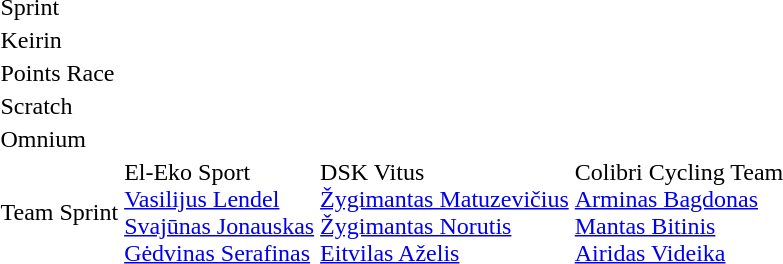<table>
<tr>
<td>Sprint</td>
<td></td>
<td></td>
<td></td>
</tr>
<tr>
<td>Keirin</td>
<td></td>
<td></td>
<td></td>
</tr>
<tr>
<td>Points Race</td>
<td></td>
<td></td>
<td></td>
</tr>
<tr>
<td>Scratch</td>
<td></td>
<td></td>
<td></td>
</tr>
<tr>
<td>Omnium</td>
<td></td>
<td></td>
<td></td>
</tr>
<tr>
<td>Team Sprint</td>
<td> El-Eko Sport<br><a href='#'>Vasilijus Lendel</a><br><a href='#'>Svajūnas Jonauskas</a><br><a href='#'>Gėdvinas Serafinas</a></td>
<td> DSK Vitus<br><a href='#'>Žygimantas Matuzevičius</a><br><a href='#'>Žygimantas Norutis</a><br><a href='#'>Eitvilas Aželis</a></td>
<td> Colibri Cycling Team<br><a href='#'>Arminas Bagdonas</a><br><a href='#'>Mantas Bitinis</a><br><a href='#'>Airidas Videika</a></td>
</tr>
</table>
